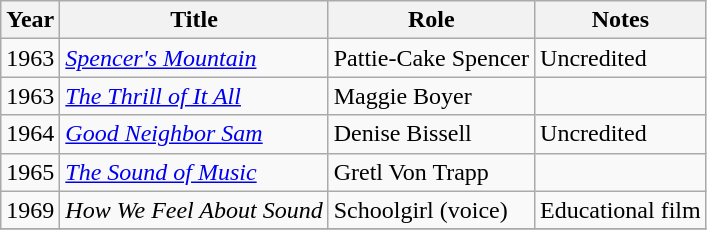<table class="wikitable sortable">
<tr>
<th>Year</th>
<th>Title</th>
<th>Role</th>
<th>Notes</th>
</tr>
<tr>
<td>1963</td>
<td><em><a href='#'>Spencer's Mountain</a></em></td>
<td>Pattie-Cake Spencer</td>
<td>Uncredited</td>
</tr>
<tr>
<td>1963</td>
<td><em><a href='#'>The Thrill of It All</a></em></td>
<td>Maggie Boyer</td>
<td></td>
</tr>
<tr>
<td>1964</td>
<td><em><a href='#'>Good Neighbor Sam</a></em></td>
<td>Denise Bissell</td>
<td>Uncredited</td>
</tr>
<tr>
<td>1965</td>
<td><em><a href='#'>The Sound of Music</a></em></td>
<td>Gretl Von Trapp</td>
<td></td>
</tr>
<tr>
<td>1969</td>
<td><em>How We Feel About Sound</em></td>
<td>Schoolgirl (voice)</td>
<td>Educational film</td>
</tr>
<tr>
</tr>
</table>
